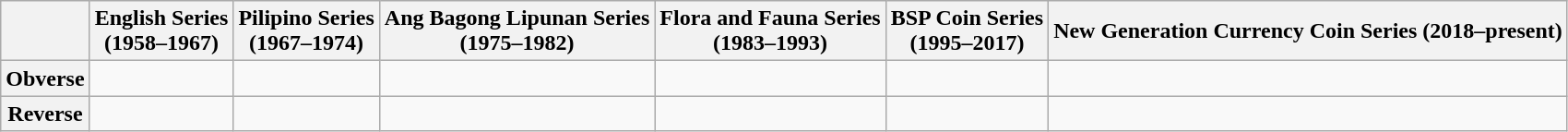<table class="wikitable">
<tr>
<th></th>
<th>English Series <br>(1958–1967)</th>
<th>Pilipino Series <br>(1967–1974)</th>
<th>Ang Bagong Lipunan Series <br>(1975–1982)</th>
<th>Flora and Fauna Series <br>(1983–1993)</th>
<th>BSP Coin Series<br>(1995–2017)</th>
<th>New Generation Currency Coin Series (2018–present)</th>
</tr>
<tr>
<th>Obverse</th>
<td></td>
<td></td>
<td></td>
<td></td>
<td></td>
<td></td>
</tr>
<tr>
<th>Reverse</th>
<td></td>
<td></td>
<td></td>
<td></td>
<td></td>
<td></td>
</tr>
</table>
